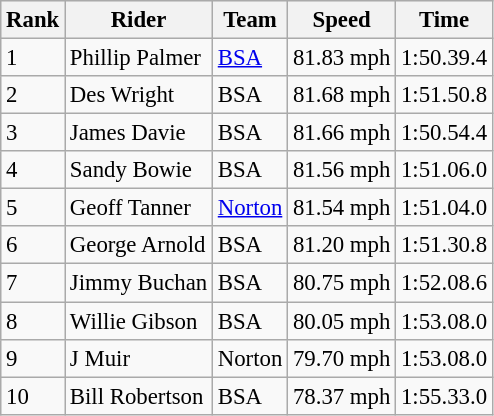<table class="wikitable" style="font-size: 95%;">
<tr style="background:#efefef;">
<th>Rank</th>
<th>Rider</th>
<th>Team</th>
<th>Speed</th>
<th>Time</th>
</tr>
<tr>
<td>1</td>
<td> Phillip Palmer</td>
<td><a href='#'>BSA</a></td>
<td>81.83 mph</td>
<td>1:50.39.4</td>
</tr>
<tr>
<td>2</td>
<td> Des Wright</td>
<td>BSA</td>
<td>81.68 mph</td>
<td>1:51.50.8</td>
</tr>
<tr>
<td>3</td>
<td> James Davie</td>
<td>BSA</td>
<td>81.66 mph</td>
<td>1:50.54.4</td>
</tr>
<tr>
<td>4</td>
<td> Sandy Bowie</td>
<td>BSA</td>
<td>81.56 mph</td>
<td>1:51.06.0</td>
</tr>
<tr>
<td>5</td>
<td> Geoff Tanner</td>
<td><a href='#'>Norton</a></td>
<td>81.54 mph</td>
<td>1:51.04.0</td>
</tr>
<tr>
<td>6</td>
<td> George Arnold</td>
<td>BSA</td>
<td>81.20 mph</td>
<td>1:51.30.8</td>
</tr>
<tr>
<td>7</td>
<td> Jimmy Buchan</td>
<td>BSA</td>
<td>80.75 mph</td>
<td>1:52.08.6</td>
</tr>
<tr>
<td>8</td>
<td> Willie Gibson</td>
<td>BSA</td>
<td>80.05 mph</td>
<td>1:53.08.0</td>
</tr>
<tr>
<td>9</td>
<td> J Muir</td>
<td>Norton</td>
<td>79.70 mph</td>
<td>1:53.08.0</td>
</tr>
<tr>
<td>10</td>
<td> Bill Robertson</td>
<td>BSA</td>
<td>78.37 mph</td>
<td>1:55.33.0</td>
</tr>
</table>
